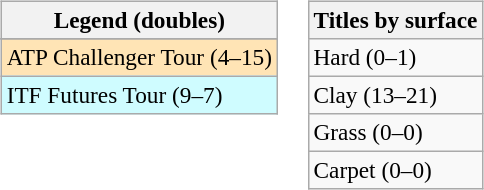<table>
<tr valign=top>
<td><br><table class=wikitable style=font-size:97%>
<tr>
<th>Legend (doubles)</th>
</tr>
<tr bgcolor=e5d1cb>
</tr>
<tr bgcolor=moccasin>
<td>ATP Challenger Tour (4–15)</td>
</tr>
<tr bgcolor=cffcff>
<td>ITF Futures Tour (9–7)</td>
</tr>
</table>
</td>
<td><br><table class=wikitable style=font-size:97%>
<tr>
<th>Titles by surface</th>
</tr>
<tr>
<td>Hard (0–1)</td>
</tr>
<tr>
<td>Clay (13–21)</td>
</tr>
<tr>
<td>Grass (0–0)</td>
</tr>
<tr>
<td>Carpet (0–0)</td>
</tr>
</table>
</td>
</tr>
</table>
